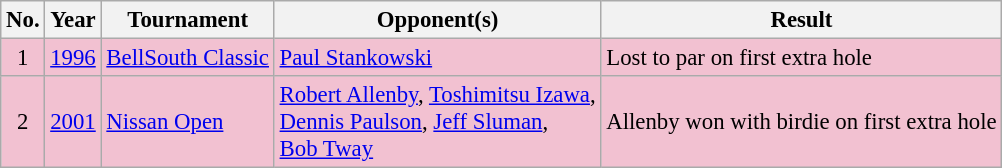<table class="wikitable" style="font-size:95%;">
<tr>
<th>No.</th>
<th>Year</th>
<th>Tournament</th>
<th>Opponent(s)</th>
<th>Result</th>
</tr>
<tr style="background:#F2C1D1;">
<td align=center>1</td>
<td><a href='#'>1996</a></td>
<td><a href='#'>BellSouth Classic</a></td>
<td> <a href='#'>Paul Stankowski</a></td>
<td>Lost to par on first extra hole</td>
</tr>
<tr style="background:#F2C1D1;">
<td align=center>2</td>
<td><a href='#'>2001</a></td>
<td><a href='#'>Nissan Open</a></td>
<td> <a href='#'>Robert Allenby</a>,  <a href='#'>Toshimitsu Izawa</a>,<br> <a href='#'>Dennis Paulson</a>,  <a href='#'>Jeff Sluman</a>,<br> <a href='#'>Bob Tway</a></td>
<td>Allenby won with birdie on first extra hole</td>
</tr>
</table>
